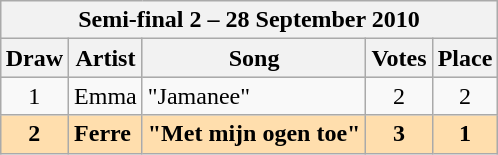<table class="sortable wikitable" style="margin: 1em auto 1em auto; text-align:center">
<tr>
<th colspan="5">Semi-final 2 – 28 September 2010</th>
</tr>
<tr bgcolor="#CCCCCC">
<th>Draw</th>
<th>Artist</th>
<th>Song</th>
<th>Votes</th>
<th>Place</th>
</tr>
<tr>
<td>1</td>
<td align="left">Emma</td>
<td align="left">"Jamanee"</td>
<td>2</td>
<td>2</td>
</tr>
<tr style="font-weight:bold;background:navajowhite;">
<td>2</td>
<td align="left">Ferre</td>
<td align="left">"Met mijn ogen toe"</td>
<td>3</td>
<td>1</td>
</tr>
</table>
